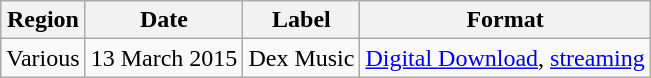<table class="sortable wikitable">
<tr>
<th>Region</th>
<th>Date</th>
<th>Label</th>
<th>Format</th>
</tr>
<tr>
<td>Various</td>
<td>13 March 2015</td>
<td>Dex Music</td>
<td><a href='#'>Digital Download</a>, <a href='#'>streaming</a></td>
</tr>
</table>
